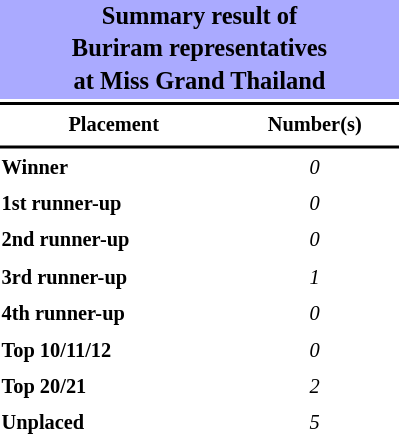<table style="width: 270px; font-size:85%; line-height:1.5em;">
<tr>
<th colspan="2" align="center" style="background:#AAF;"><big>Summary result of<br>Buriram representatives<br>at Miss Grand Thailand</big></th>
</tr>
<tr>
<td colspan="2" style="background:black"></td>
</tr>
<tr>
<th scope="col">Placement</th>
<th scope="col">Number(s)</th>
</tr>
<tr>
<td colspan="2" style="background:black"></td>
</tr>
<tr>
<td align="left"><strong>Winner</strong></td>
<td align="center"><em>0</em></td>
</tr>
<tr>
<td align="left"><strong>1st runner-up</strong></td>
<td align="center"><em>0</em></td>
</tr>
<tr>
<td align="left"><strong>2nd runner-up</strong></td>
<td align="center"><em>0</em></td>
</tr>
<tr>
<td align="left"><strong>3rd runner-up</strong></td>
<td align="center"><em>1</em></td>
</tr>
<tr>
<td align="left"><strong>4th runner-up</strong></td>
<td align="center"><em>0</em></td>
</tr>
<tr>
<td align="left"><strong>Top 10/11/12</strong></td>
<td align="center"><em>0</em></td>
</tr>
<tr>
<td align="left"><strong>Top 20/21</strong></td>
<td align="center"><em>2</em></td>
</tr>
<tr>
<td align="left"><strong>Unplaced</strong></td>
<td align="center"><em>5</em></td>
</tr>
</table>
